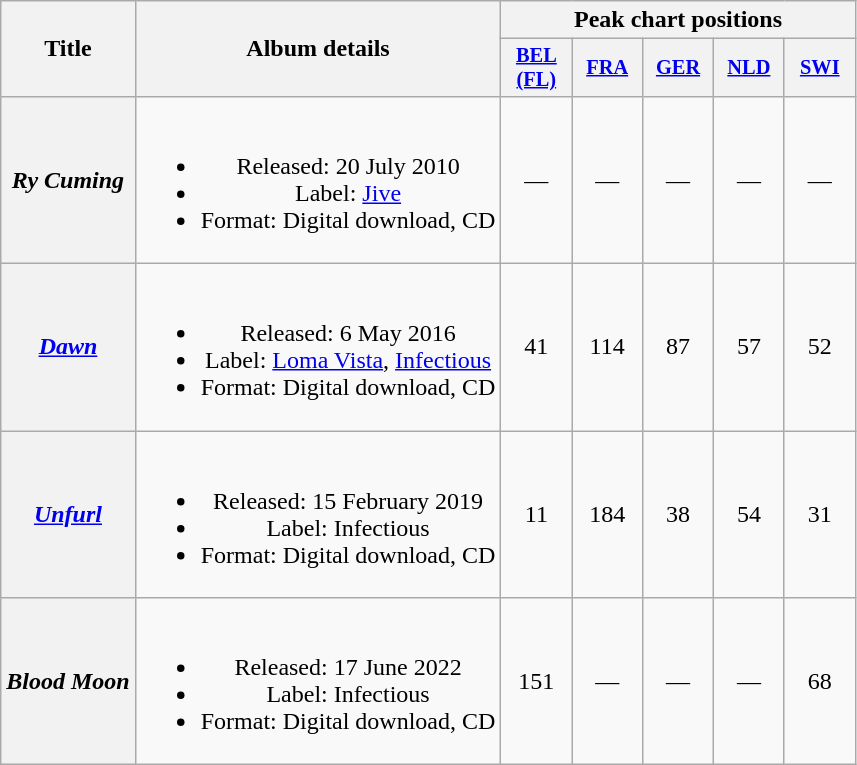<table class="wikitable plainrowheaders" style="text-align:center;">
<tr>
<th scope="col" rowspan="2">Title</th>
<th scope="col" rowspan="2">Album details</th>
<th scope="col" colspan="5">Peak chart positions</th>
</tr>
<tr>
<th scope="col" style="width:3em;font-size:85%;"><a href='#'>BEL<br>(FL)</a><br></th>
<th scope="col" style="width:3em;font-size:85%;"><a href='#'>FRA</a><br></th>
<th scope="col" style="width:3em;font-size:85%;"><a href='#'>GER</a><br></th>
<th scope="col" style="width:3em;font-size:85%;"><a href='#'>NLD</a><br></th>
<th scope="col" style="width:3em;font-size:85%;"><a href='#'>SWI</a><br></th>
</tr>
<tr>
<th scope="row"><em>Ry Cuming</em></th>
<td><br><ul><li>Released: 20 July 2010</li><li>Label: <a href='#'>Jive</a></li><li>Format: Digital download, CD</li></ul></td>
<td>—</td>
<td>—</td>
<td>—</td>
<td>—</td>
<td>—</td>
</tr>
<tr>
<th scope="row"><em><a href='#'>Dawn</a></em></th>
<td><br><ul><li>Released: 6 May 2016</li><li>Label: <a href='#'>Loma Vista</a>, <a href='#'>Infectious</a></li><li>Format: Digital download, CD</li></ul></td>
<td>41</td>
<td>114</td>
<td>87</td>
<td>57</td>
<td>52</td>
</tr>
<tr>
<th scope="row"><em><a href='#'>Unfurl</a></em></th>
<td><br><ul><li>Released: 15 February 2019</li><li>Label: Infectious</li><li>Format: Digital download, CD</li></ul></td>
<td>11</td>
<td>184<br></td>
<td>38</td>
<td>54</td>
<td>31</td>
</tr>
<tr>
<th scope="row"><em>Blood Moon</em></th>
<td><br><ul><li>Released: 17 June 2022</li><li>Label: Infectious</li><li>Format: Digital download, CD</li></ul></td>
<td>151</td>
<td>—</td>
<td>—</td>
<td>—</td>
<td>68</td>
</tr>
</table>
